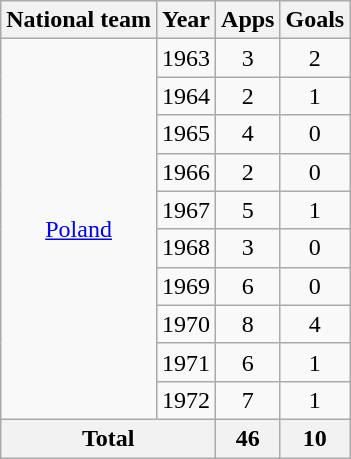<table class="wikitable" style="text-align:center">
<tr>
<th>National team</th>
<th>Year</th>
<th>Apps</th>
<th>Goals</th>
</tr>
<tr>
<td rowspan="10"><a href='#'>Poland</a></td>
<td>1963</td>
<td>3</td>
<td>2</td>
</tr>
<tr>
<td>1964</td>
<td>2</td>
<td>1</td>
</tr>
<tr>
<td>1965</td>
<td>4</td>
<td>0</td>
</tr>
<tr>
<td>1966</td>
<td>2</td>
<td>0</td>
</tr>
<tr>
<td>1967</td>
<td>5</td>
<td>1</td>
</tr>
<tr>
<td>1968</td>
<td>3</td>
<td>0</td>
</tr>
<tr>
<td>1969</td>
<td>6</td>
<td>0</td>
</tr>
<tr>
<td>1970</td>
<td>8</td>
<td>4</td>
</tr>
<tr>
<td>1971</td>
<td>6</td>
<td>1</td>
</tr>
<tr>
<td>1972</td>
<td>7</td>
<td>1</td>
</tr>
<tr>
<th colspan="2">Total</th>
<th>46</th>
<th>10</th>
</tr>
</table>
